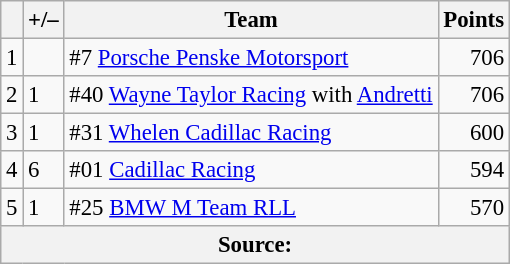<table class="wikitable" style="font-size: 95%;">
<tr>
<th scope="col"></th>
<th scope="col">+/–</th>
<th scope="col">Team</th>
<th scope="col">Points</th>
</tr>
<tr>
<td align=center>1</td>
<td align=left></td>
<td>#7 <a href='#'>Porsche Penske Motorsport</a></td>
<td align=right>706</td>
</tr>
<tr>
<td align=center>2</td>
<td align=left> 1</td>
<td>#40 <a href='#'>Wayne Taylor Racing</a> with <a href='#'>Andretti</a></td>
<td align=right>706</td>
</tr>
<tr>
<td align=center>3</td>
<td align=left> 1</td>
<td>#31 <a href='#'>Whelen Cadillac Racing</a></td>
<td align=right>600</td>
</tr>
<tr>
<td align=center>4</td>
<td align=left> 6</td>
<td>#01 <a href='#'>Cadillac Racing</a></td>
<td align=right>594</td>
</tr>
<tr>
<td align=center>5</td>
<td align=left> 1</td>
<td>#25 <a href='#'>BMW M Team RLL</a></td>
<td align=right>570</td>
</tr>
<tr>
<th colspan=5>Source:</th>
</tr>
</table>
